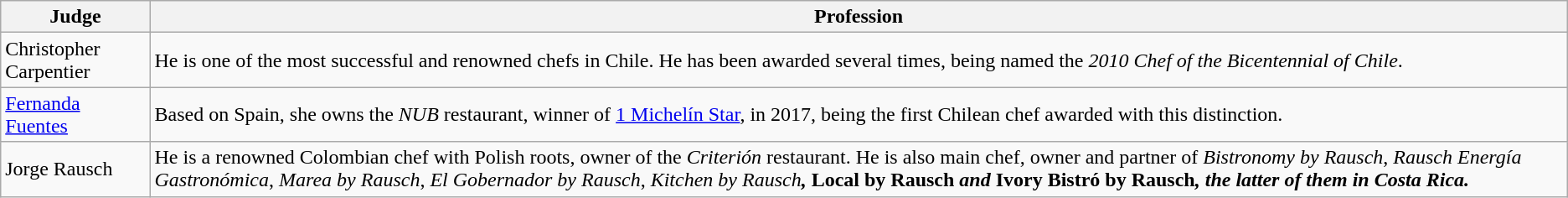<table class="wikitable">
<tr>
<th>Judge</th>
<th>Profession</th>
</tr>
<tr>
<td>Christopher Carpentier</td>
<td>He is one of the most successful and renowned chefs in Chile. He has been awarded several times, being named the <em>2010 Chef of the Bicentennial of Chile</em>.</td>
</tr>
<tr>
<td><a href='#'>Fernanda Fuentes</a></td>
<td>Based on Spain, she owns the <em>NUB</em> restaurant, winner of <a href='#'>1 Michelín Star</a>, in 2017, being the first Chilean chef awarded with this distinction.</td>
</tr>
<tr>
<td>Jorge Rausch</td>
<td>He is a renowned Colombian chef with Polish roots, owner of the <em>Criterión</em> restaurant. He is also main chef, owner and partner of <em>Bistronomy by Rausch</em>, <em>Rausch Energía Gastronómica</em>, <em>Marea by Rausch</em>, <em>El Gobernador by Rausch</em>, <em>Kitchen by Rausch<strong>, </em>Local by Rausch<em> and </em>Ivory Bistró by Rausch<em>, the latter of them in Costa Rica.</td>
</tr>
</table>
